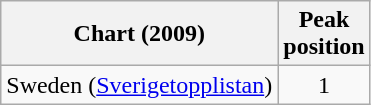<table class="wikitable plainrowheaders">
<tr>
<th>Chart (2009)</th>
<th>Peak<br>position</th>
</tr>
<tr>
<td>Sweden (<a href='#'>Sverigetopplistan</a>)</td>
<td align="center">1</td>
</tr>
</table>
